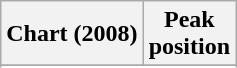<table class="wikitable sortable">
<tr>
<th>Chart (2008)</th>
<th>Peak<br>position</th>
</tr>
<tr>
</tr>
<tr>
</tr>
<tr>
</tr>
<tr>
</tr>
</table>
